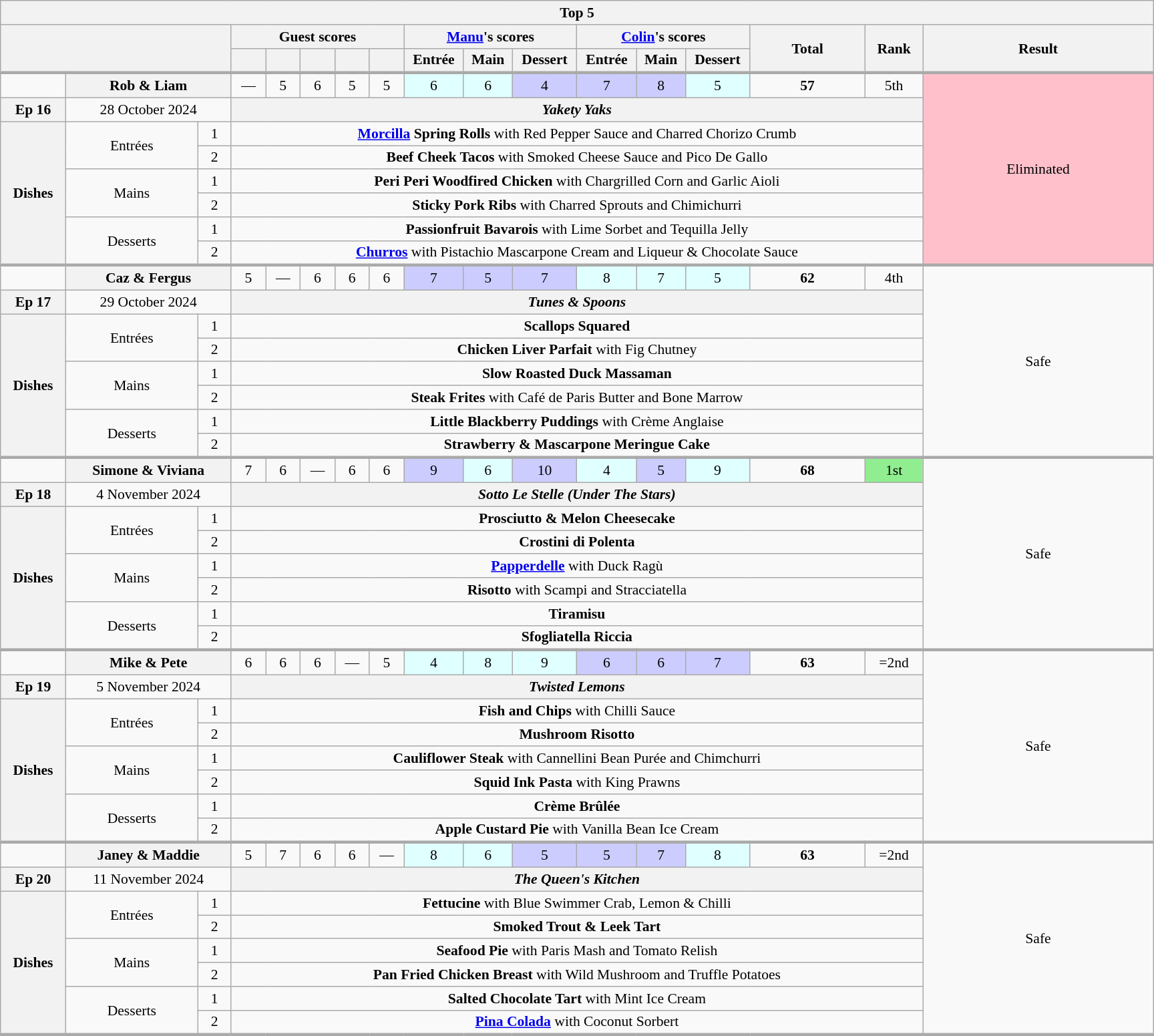<table class="wikitable plainrowheaders" style="margin:1em auto; text-align:center; font-size:90%; width:80em;">
<tr>
<th colspan="19" >Top 5</th>
</tr>
<tr>
<th scope="col" rowspan="2" colspan="3" style="width:20%;"></th>
<th scope="col" colspan="5" style="width:15%;">Guest scores</th>
<th scope="col" colspan="3" style="width:15%;"><a href='#'>Manu</a>'s scores</th>
<th scope="col" colspan="3" style="width:15%;"><a href='#'>Colin</a>'s scores</th>
<th scope="col" rowspan="2" style="width:10%;">Total<br><small></small></th>
<th scope="col" rowspan="2" style="width:5%;">Rank</th>
<th scope="col" rowspan="2" style="width:20%;">Result</th>
</tr>
<tr>
<th scope="col" style="width:3%;"></th>
<th scope="col" style="width:3%;"></th>
<th scope="col" style="width:3%;"></th>
<th scope="col" style="width:3%;"></th>
<th scope="col" style="width:3%;"></th>
<th scope="col">Entrée</th>
<th scope="col">Main</th>
<th scope="col">Dessert</th>
<th scope="col">Entrée</th>
<th scope="col">Main</th>
<th scope="col">Dessert</th>
</tr>
<tr style="border-top:3px solid #aaa;">
<td></td>
<th colspan=2>Rob & Liam</th>
<td>—</td>
<td>5</td>
<td>6</td>
<td>5</td>
<td>5</td>
<td bgcolor=#E0FFFF>6</td>
<td bgcolor=#E0FFFF>6</td>
<td bgcolor=#CCCCFF>4</td>
<td bgcolor=#CCCCFF>7</td>
<td bgcolor=#CCCCFF>8</td>
<td bgcolor=#E0FFFF>5</td>
<td><strong>57</strong></td>
<td>5th</td>
<td rowspan=8 bgcolor=pink>Eliminated</td>
</tr>
<tr>
<th>Ep 16</th>
<td colspan=2>28 October 2024</td>
<th colspan="13"><em>Yakety Yaks</em></th>
</tr>
<tr>
<th rowspan="6">Dishes</th>
<td rowspan="2">Entrées</td>
<td>1</td>
<td colspan="13"><strong><a href='#'>Morcilla</a> Spring Rolls</strong> with Red Pepper Sauce and Charred Chorizo Crumb</td>
</tr>
<tr>
<td>2</td>
<td colspan="13"><strong>Beef Cheek Tacos</strong> with Smoked Cheese Sauce and Pico De Gallo</td>
</tr>
<tr>
<td rowspan="2">Mains</td>
<td>1</td>
<td colspan=13><strong>Peri Peri Woodfired Chicken</strong> with Chargrilled Corn and Garlic Aioli</td>
</tr>
<tr>
<td>2</td>
<td colspan=13><strong>Sticky Pork Ribs</strong> with Charred Sprouts and Chimichurri</td>
</tr>
<tr>
<td rowspan=2>Desserts</td>
<td>1</td>
<td colspan=13><strong>Passionfruit Bavarois</strong> with Lime Sorbet and Tequilla Jelly</td>
</tr>
<tr>
<td>2</td>
<td colspan=13><strong><a href='#'>Churros</a></strong> with Pistachio Mascarpone Cream and Liqueur & Chocolate Sauce</td>
</tr>
<tr style="border-top:3px solid #aaa;">
<td></td>
<th colspan=2>Caz & Fergus</th>
<td>5</td>
<td>—</td>
<td>6</td>
<td>6</td>
<td>6</td>
<td bgcolor=#CCCCFF>7</td>
<td bgcolor=#CCCCFF>5</td>
<td bgcolor=#CCCCFF>7</td>
<td bgcolor=#E0FFFF>8</td>
<td bgcolor=#E0FFFF>7</td>
<td bgcolor=#E0FFFF>5</td>
<td><strong>62</strong></td>
<td>4th</td>
<td rowspan=8>Safe</td>
</tr>
<tr>
<th>Ep 17</th>
<td colspan=2>29 October 2024</td>
<th colspan="13"><em>Tunes & Spoons</em></th>
</tr>
<tr>
<th rowspan="6">Dishes</th>
<td rowspan="2">Entrées</td>
<td>1</td>
<td colspan="13"><strong>Scallops Squared</strong></td>
</tr>
<tr>
<td>2</td>
<td colspan=13><strong>Chicken Liver Parfait</strong> with Fig Chutney</td>
</tr>
<tr>
<td rowspan="2">Mains</td>
<td>1</td>
<td colspan=13><strong>Slow Roasted Duck Massaman</strong></td>
</tr>
<tr>
<td>2</td>
<td colspan=13><strong>Steak Frites</strong> with Café de Paris Butter and Bone Marrow</td>
</tr>
<tr>
<td rowspan=2>Desserts</td>
<td>1</td>
<td colspan=13><strong>Little Blackberry Puddings</strong> with Crème Anglaise</td>
</tr>
<tr>
<td>2</td>
<td colspan=13><strong>Strawberry & Mascarpone Meringue Cake</strong></td>
</tr>
<tr style="border-top:3px solid #aaa;">
<td></td>
<th colspan=2>Simone & Viviana</th>
<td>7</td>
<td>6</td>
<td>—</td>
<td>6</td>
<td>6</td>
<td bgcolor=#CCCCFF>9</td>
<td bgcolor=#E0FFFF>6</td>
<td bgcolor=#CCCCFF>10</td>
<td bgcolor=#E0FFFF>4</td>
<td bgcolor=#CCCCFF>5</td>
<td bgcolor=#E0FFFF>9</td>
<td><strong>68</strong></td>
<td bgcolor=lightgreen>1st</td>
<td rowspan=8>Safe</td>
</tr>
<tr>
<th>Ep 18</th>
<td colspan=2>4 November 2024</td>
<th colspan="13"><em>Sotto Le Stelle (Under The Stars)</em></th>
</tr>
<tr>
<th rowspan="6">Dishes</th>
<td rowspan=2>Entrées</td>
<td>1</td>
<td colspan="13"><strong>Prosciutto & Melon Cheesecake</strong></td>
</tr>
<tr>
<td>2</td>
<td colspan="13"><strong>Crostini di Polenta</strong></td>
</tr>
<tr>
<td rowspan="2">Mains</td>
<td>1</td>
<td colspan=13><strong><a href='#'>Papperdelle</a></strong> with Duck Ragù</td>
</tr>
<tr>
<td>2</td>
<td colspan=13><strong>Risotto</strong> with Scampi and Stracciatella</td>
</tr>
<tr>
<td rowspan=2>Desserts</td>
<td>1</td>
<td colspan=13><strong>Tiramisu</strong></td>
</tr>
<tr>
<td>2</td>
<td colspan=13><strong>Sfogliatella Riccia</strong></td>
</tr>
<tr style="border-top:3px solid #aaa;">
<td></td>
<th colspan=2>Mike & Pete</th>
<td>6</td>
<td>6</td>
<td>6</td>
<td>—</td>
<td>5</td>
<td bgcolor=#E0FFFF>4</td>
<td bgcolor=#E0FFFF>8</td>
<td bgcolor=#E0FFFF>9</td>
<td bgcolor=#CCCCFF>6</td>
<td bgcolor=#CCCCFF>6</td>
<td bgcolor=#CCCCFF>7</td>
<td><strong>63</strong></td>
<td>=2nd</td>
<td rowspan=8>Safe</td>
</tr>
<tr>
<th>Ep 19</th>
<td colspan=2>5 November 2024</td>
<th colspan="13"><em>Twisted Lemons</em></th>
</tr>
<tr>
<th rowspan="6">Dishes</th>
<td rowspan="2">Entrées</td>
<td>1</td>
<td colspan="13"><strong>Fish and Chips</strong> with Chilli Sauce</td>
</tr>
<tr>
<td>2</td>
<td colspan=13><strong>Mushroom Risotto</strong></td>
</tr>
<tr>
<td rowspan="2">Mains</td>
<td>1</td>
<td colspan=13><strong>Cauliflower Steak</strong> with Cannellini Bean Purée and Chimchurri</td>
</tr>
<tr>
<td>2</td>
<td colspan=13><strong>Squid Ink Pasta</strong> with King Prawns</td>
</tr>
<tr>
<td rowspan=2>Desserts</td>
<td>1</td>
<td colspan=13><strong>Crème Brûlée</strong></td>
</tr>
<tr>
<td>2</td>
<td colspan=13><strong>Apple Custard Pie</strong> with Vanilla Bean Ice Cream</td>
</tr>
<tr style="border-top:3px solid #aaa;">
<td></td>
<th colspan=2>Janey & Maddie</th>
<td>5</td>
<td>7</td>
<td>6</td>
<td>6</td>
<td>—</td>
<td bgcolor=#E0FFFF>8</td>
<td bgcolor=#E0FFFF>6</td>
<td bgcolor=#CCCCFF>5</td>
<td bgcolor=#CCCCFF>5</td>
<td bgcolor=#CCCCFF>7</td>
<td bgcolor=#E0FFFF>8</td>
<td><strong>63</strong></td>
<td>=2nd</td>
<td rowspan=8>Safe</td>
</tr>
<tr>
<th>Ep 20</th>
<td colspan=2>11 November 2024</td>
<th colspan="13"><em>The Queen's Kitchen</em></th>
</tr>
<tr>
<th rowspan="6">Dishes</th>
<td rowspan="2">Entrées</td>
<td>1</td>
<td colspan="13"><strong>Fettucine</strong> with Blue Swimmer Crab, Lemon & Chilli</td>
</tr>
<tr>
<td>2</td>
<td colspan=13><strong>Smoked Trout & Leek Tart</strong></td>
</tr>
<tr>
<td rowspan="2">Mains</td>
<td>1</td>
<td colspan=13><strong>Seafood Pie</strong> with Paris Mash and Tomato Relish</td>
</tr>
<tr>
<td>2</td>
<td colspan=13><strong>Pan Fried Chicken Breast</strong> with Wild Mushroom and Truffle Potatoes</td>
</tr>
<tr>
<td rowspan=2>Desserts</td>
<td>1</td>
<td colspan=13><strong>Salted Chocolate Tart</strong> with Mint Ice Cream</td>
</tr>
<tr>
<td>2</td>
<td colspan=13><strong><a href='#'>Pina Colada</a></strong> with Coconut Sorbert</td>
</tr>
<tr style="border-top:3px solid #aaa;">
</tr>
</table>
